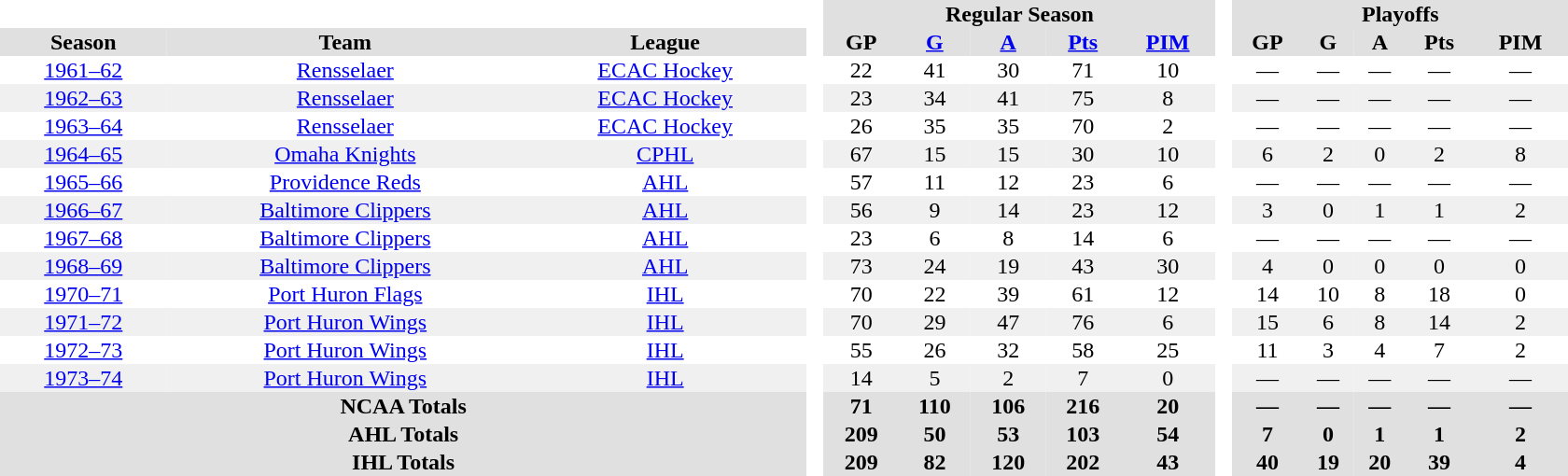<table border="0" cellpadding="1" cellspacing="0" style="text-align:center; width:70em">
<tr bgcolor="#e0e0e0">
<th colspan="3"  bgcolor="#ffffff"> </th>
<th rowspan="99" bgcolor="#ffffff"> </th>
<th colspan="5">Regular Season</th>
<th rowspan="99" bgcolor="#ffffff"> </th>
<th colspan="5">Playoffs</th>
</tr>
<tr bgcolor="#e0e0e0">
<th>Season</th>
<th>Team</th>
<th>League</th>
<th>GP</th>
<th><a href='#'>G</a></th>
<th><a href='#'>A</a></th>
<th><a href='#'>Pts</a></th>
<th><a href='#'>PIM</a></th>
<th>GP</th>
<th>G</th>
<th>A</th>
<th>Pts</th>
<th>PIM</th>
</tr>
<tr>
<td><a href='#'>1961–62</a></td>
<td><a href='#'>Rensselaer</a></td>
<td><a href='#'>ECAC Hockey</a></td>
<td>22</td>
<td>41</td>
<td>30</td>
<td>71</td>
<td>10</td>
<td>—</td>
<td>—</td>
<td>—</td>
<td>—</td>
<td>—</td>
</tr>
<tr bgcolor=f0f0f0>
<td><a href='#'>1962–63</a></td>
<td><a href='#'>Rensselaer</a></td>
<td><a href='#'>ECAC Hockey</a></td>
<td>23</td>
<td>34</td>
<td>41</td>
<td>75</td>
<td>8</td>
<td>—</td>
<td>—</td>
<td>—</td>
<td>—</td>
<td>—</td>
</tr>
<tr>
<td><a href='#'>1963–64</a></td>
<td><a href='#'>Rensselaer</a></td>
<td><a href='#'>ECAC Hockey</a></td>
<td>26</td>
<td>35</td>
<td>35</td>
<td>70</td>
<td>2</td>
<td>—</td>
<td>—</td>
<td>—</td>
<td>—</td>
<td>—</td>
</tr>
<tr bgcolor=f0f0f0>
<td><a href='#'>1964–65</a></td>
<td><a href='#'>Omaha Knights</a></td>
<td><a href='#'>CPHL</a></td>
<td>67</td>
<td>15</td>
<td>15</td>
<td>30</td>
<td>10</td>
<td>6</td>
<td>2</td>
<td>0</td>
<td>2</td>
<td>8</td>
</tr>
<tr>
<td><a href='#'>1965–66</a></td>
<td><a href='#'>Providence Reds</a></td>
<td><a href='#'>AHL</a></td>
<td>57</td>
<td>11</td>
<td>12</td>
<td>23</td>
<td>6</td>
<td>—</td>
<td>—</td>
<td>—</td>
<td>—</td>
<td>—</td>
</tr>
<tr bgcolor=f0f0f0>
<td><a href='#'>1966–67</a></td>
<td><a href='#'>Baltimore Clippers</a></td>
<td><a href='#'>AHL</a></td>
<td>56</td>
<td>9</td>
<td>14</td>
<td>23</td>
<td>12</td>
<td>3</td>
<td>0</td>
<td>1</td>
<td>1</td>
<td>2</td>
</tr>
<tr>
<td><a href='#'>1967–68</a></td>
<td><a href='#'>Baltimore Clippers</a></td>
<td><a href='#'>AHL</a></td>
<td>23</td>
<td>6</td>
<td>8</td>
<td>14</td>
<td>6</td>
<td>—</td>
<td>—</td>
<td>—</td>
<td>—</td>
<td>—</td>
</tr>
<tr bgcolor=f0f0f0>
<td><a href='#'>1968–69</a></td>
<td><a href='#'>Baltimore Clippers</a></td>
<td><a href='#'>AHL</a></td>
<td>73</td>
<td>24</td>
<td>19</td>
<td>43</td>
<td>30</td>
<td>4</td>
<td>0</td>
<td>0</td>
<td>0</td>
<td>0</td>
</tr>
<tr>
<td><a href='#'>1970–71</a></td>
<td><a href='#'>Port Huron Flags</a></td>
<td><a href='#'>IHL</a></td>
<td>70</td>
<td>22</td>
<td>39</td>
<td>61</td>
<td>12</td>
<td>14</td>
<td>10</td>
<td>8</td>
<td>18</td>
<td>0</td>
</tr>
<tr bgcolor=f0f0f0>
<td><a href='#'>1971–72</a></td>
<td><a href='#'>Port Huron Wings</a></td>
<td><a href='#'>IHL</a></td>
<td>70</td>
<td>29</td>
<td>47</td>
<td>76</td>
<td>6</td>
<td>15</td>
<td>6</td>
<td>8</td>
<td>14</td>
<td>2</td>
</tr>
<tr>
<td><a href='#'>1972–73</a></td>
<td><a href='#'>Port Huron Wings</a></td>
<td><a href='#'>IHL</a></td>
<td>55</td>
<td>26</td>
<td>32</td>
<td>58</td>
<td>25</td>
<td>11</td>
<td>3</td>
<td>4</td>
<td>7</td>
<td>2</td>
</tr>
<tr bgcolor=f0f0f0>
<td><a href='#'>1973–74</a></td>
<td><a href='#'>Port Huron Wings</a></td>
<td><a href='#'>IHL</a></td>
<td>14</td>
<td>5</td>
<td>2</td>
<td>7</td>
<td>0</td>
<td>—</td>
<td>—</td>
<td>—</td>
<td>—</td>
<td>—</td>
</tr>
<tr bgcolor="#e0e0e0">
<th colspan="3">NCAA Totals</th>
<th>71</th>
<th>110</th>
<th>106</th>
<th>216</th>
<th>20</th>
<th>—</th>
<th>—</th>
<th>—</th>
<th>—</th>
<th>—</th>
</tr>
<tr bgcolor="#e0e0e0">
<th colspan="3">AHL Totals</th>
<th>209</th>
<th>50</th>
<th>53</th>
<th>103</th>
<th>54</th>
<th>7</th>
<th>0</th>
<th>1</th>
<th>1</th>
<th>2</th>
</tr>
<tr bgcolor="#e0e0e0">
<th colspan="3">IHL Totals</th>
<th>209</th>
<th>82</th>
<th>120</th>
<th>202</th>
<th>43</th>
<th>40</th>
<th>19</th>
<th>20</th>
<th>39</th>
<th>4</th>
</tr>
</table>
